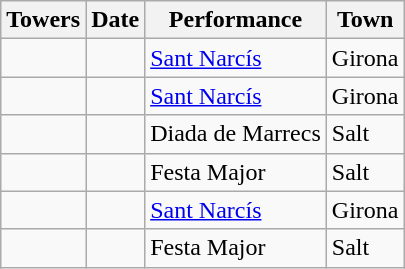<table class="wikitable sortable">
<tr>
<th>Towers</th>
<th>Date</th>
<th>Performance</th>
<th>Town</th>
</tr>
<tr ---->
<td></td>
<td></td>
<td><a href='#'>Sant Narcís</a></td>
<td>Girona</td>
</tr>
<tr ---->
<td></td>
<td></td>
<td><a href='#'>Sant Narcís</a></td>
<td>Girona</td>
</tr>
<tr ---->
<td></td>
<td></td>
<td>Diada de Marrecs</td>
<td>Salt</td>
</tr>
<tr ---->
<td></td>
<td></td>
<td>Festa Major</td>
<td>Salt</td>
</tr>
<tr ---->
<td></td>
<td></td>
<td><a href='#'>Sant Narcís</a></td>
<td>Girona</td>
</tr>
<tr ---->
<td></td>
<td></td>
<td>Festa Major</td>
<td>Salt</td>
</tr>
</table>
